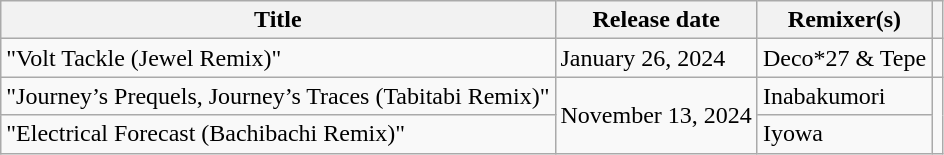<table class="wikitable">
<tr>
<th>Title</th>
<th>Release date</th>
<th>Remixer(s)</th>
<th></th>
</tr>
<tr>
<td>"Volt Tackle (Jewel Remix)"</td>
<td>January 26, 2024</td>
<td>Deco*27 & Tepe</td>
<td></td>
</tr>
<tr>
<td>"Journey’s Prequels, Journey’s Traces (Tabitabi Remix)"</td>
<td rowspan="2">November 13, 2024</td>
<td>Inabakumori</td>
<td rowspan="2"></td>
</tr>
<tr>
<td>"Electrical Forecast (Bachibachi Remix)"</td>
<td>Iyowa</td>
</tr>
</table>
